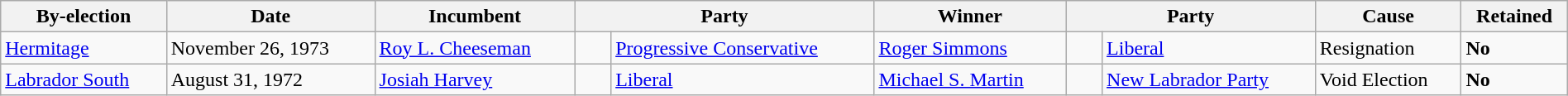<table class=wikitable style="width:100%">
<tr>
<th>By-election</th>
<th>Date</th>
<th>Incumbent</th>
<th colspan=2>Party</th>
<th>Winner</th>
<th colspan=2>Party</th>
<th>Cause</th>
<th>Retained</th>
</tr>
<tr>
<td><a href='#'>Hermitage</a></td>
<td>November 26, 1973</td>
<td><a href='#'>Roy L. Cheeseman</a></td>
<td>    </td>
<td><a href='#'>Progressive Conservative</a></td>
<td><a href='#'>Roger Simmons</a></td>
<td>    </td>
<td><a href='#'>Liberal</a></td>
<td>Resignation</td>
<td><strong>No</strong></td>
</tr>
<tr>
<td><a href='#'>Labrador South</a></td>
<td>August 31, 1972</td>
<td><a href='#'>Josiah Harvey</a></td>
<td>    </td>
<td><a href='#'>Liberal</a></td>
<td><a href='#'>Michael S. Martin</a></td>
<td>    </td>
<td><a href='#'>New Labrador Party</a></td>
<td>Void Election</td>
<td><strong>No</strong></td>
</tr>
</table>
